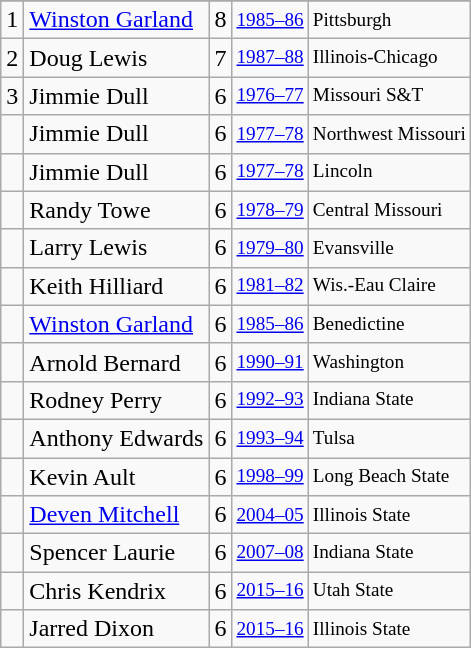<table class="wikitable">
<tr>
</tr>
<tr>
<td>1</td>
<td><a href='#'>Winston Garland</a></td>
<td>8</td>
<td style="font-size:80%;"><a href='#'>1985–86</a></td>
<td style="font-size:80%;">Pittsburgh</td>
</tr>
<tr>
<td>2</td>
<td>Doug Lewis</td>
<td>7</td>
<td style="font-size:80%;"><a href='#'>1987–88</a></td>
<td style="font-size:80%;">Illinois-Chicago</td>
</tr>
<tr>
<td>3</td>
<td>Jimmie Dull</td>
<td>6</td>
<td style="font-size:80%;"><a href='#'>1976–77</a></td>
<td style="font-size:80%;">Missouri S&T</td>
</tr>
<tr>
<td></td>
<td>Jimmie Dull</td>
<td>6</td>
<td style="font-size:80%;"><a href='#'>1977–78</a></td>
<td style="font-size:80%;">Northwest Missouri</td>
</tr>
<tr>
<td></td>
<td>Jimmie Dull</td>
<td>6</td>
<td style="font-size:80%;"><a href='#'>1977–78</a></td>
<td style="font-size:80%;">Lincoln</td>
</tr>
<tr>
<td></td>
<td>Randy Towe</td>
<td>6</td>
<td style="font-size:80%;"><a href='#'>1978–79</a></td>
<td style="font-size:80%;">Central Missouri</td>
</tr>
<tr>
<td></td>
<td>Larry Lewis</td>
<td>6</td>
<td style="font-size:80%;"><a href='#'>1979–80</a></td>
<td style="font-size:80%;">Evansville</td>
</tr>
<tr>
<td></td>
<td>Keith Hilliard</td>
<td>6</td>
<td style="font-size:80%;"><a href='#'>1981–82</a></td>
<td style="font-size:80%;">Wis.-Eau Claire</td>
</tr>
<tr>
<td></td>
<td><a href='#'>Winston Garland</a></td>
<td>6</td>
<td style="font-size:80%;"><a href='#'>1985–86</a></td>
<td style="font-size:80%;">Benedictine</td>
</tr>
<tr>
<td></td>
<td>Arnold Bernard</td>
<td>6</td>
<td style="font-size:80%;"><a href='#'>1990–91</a></td>
<td style="font-size:80%;">Washington</td>
</tr>
<tr>
<td></td>
<td>Rodney Perry</td>
<td>6</td>
<td style="font-size:80%;"><a href='#'>1992–93</a></td>
<td style="font-size:80%;">Indiana State</td>
</tr>
<tr>
<td></td>
<td>Anthony Edwards</td>
<td>6</td>
<td style="font-size:80%;"><a href='#'>1993–94</a></td>
<td style="font-size:80%;">Tulsa</td>
</tr>
<tr>
<td></td>
<td>Kevin Ault</td>
<td>6</td>
<td style="font-size:80%;"><a href='#'>1998–99</a></td>
<td style="font-size:80%;">Long Beach State</td>
</tr>
<tr>
<td></td>
<td><a href='#'>Deven Mitchell</a></td>
<td>6</td>
<td style="font-size:80%;"><a href='#'>2004–05</a></td>
<td style="font-size:80%;">Illinois State</td>
</tr>
<tr>
<td></td>
<td>Spencer Laurie</td>
<td>6</td>
<td style="font-size:80%;"><a href='#'>2007–08</a></td>
<td style="font-size:80%;">Indiana State</td>
</tr>
<tr>
<td></td>
<td>Chris Kendrix</td>
<td>6</td>
<td style="font-size:80%;"><a href='#'>2015–16</a></td>
<td style="font-size:80%;">Utah State</td>
</tr>
<tr>
<td></td>
<td>Jarred Dixon</td>
<td>6</td>
<td style="font-size:80%;"><a href='#'>2015–16</a></td>
<td style="font-size:80%;">Illinois State</td>
</tr>
</table>
